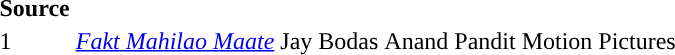<table class="wiGross">
<tr>
<th>Source</th>
</tr>
<tr>
<td>1</td>
<td><em><a href='#'>Fakt Mahilao Maate</a></em></td>
<td>Jay Bodas</td>
<td>Anand Pandit Motion Pictures</td>
<td></td>
<td></td>
</tr>
</table>
